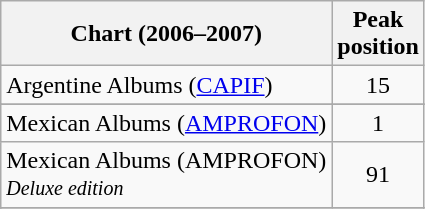<table class="wikitable sortable">
<tr>
<th align="left">Chart (2006–2007)</th>
<th align="left">Peak<br>position</th>
</tr>
<tr>
<td align="left">Argentine Albums (<a href='#'>CAPIF</a>)</td>
<td style="text-align:center;">15</td>
</tr>
<tr>
</tr>
<tr>
<td align="left">Mexican Albums (<a href='#'>AMPROFON</a>)</td>
<td align="center">1</td>
</tr>
<tr>
<td align="left">Mexican Albums (AMPROFON)<br><small><em>Deluxe edition</em></small></td>
<td align="center">91</td>
</tr>
<tr>
</tr>
<tr>
</tr>
<tr>
</tr>
<tr>
</tr>
</table>
